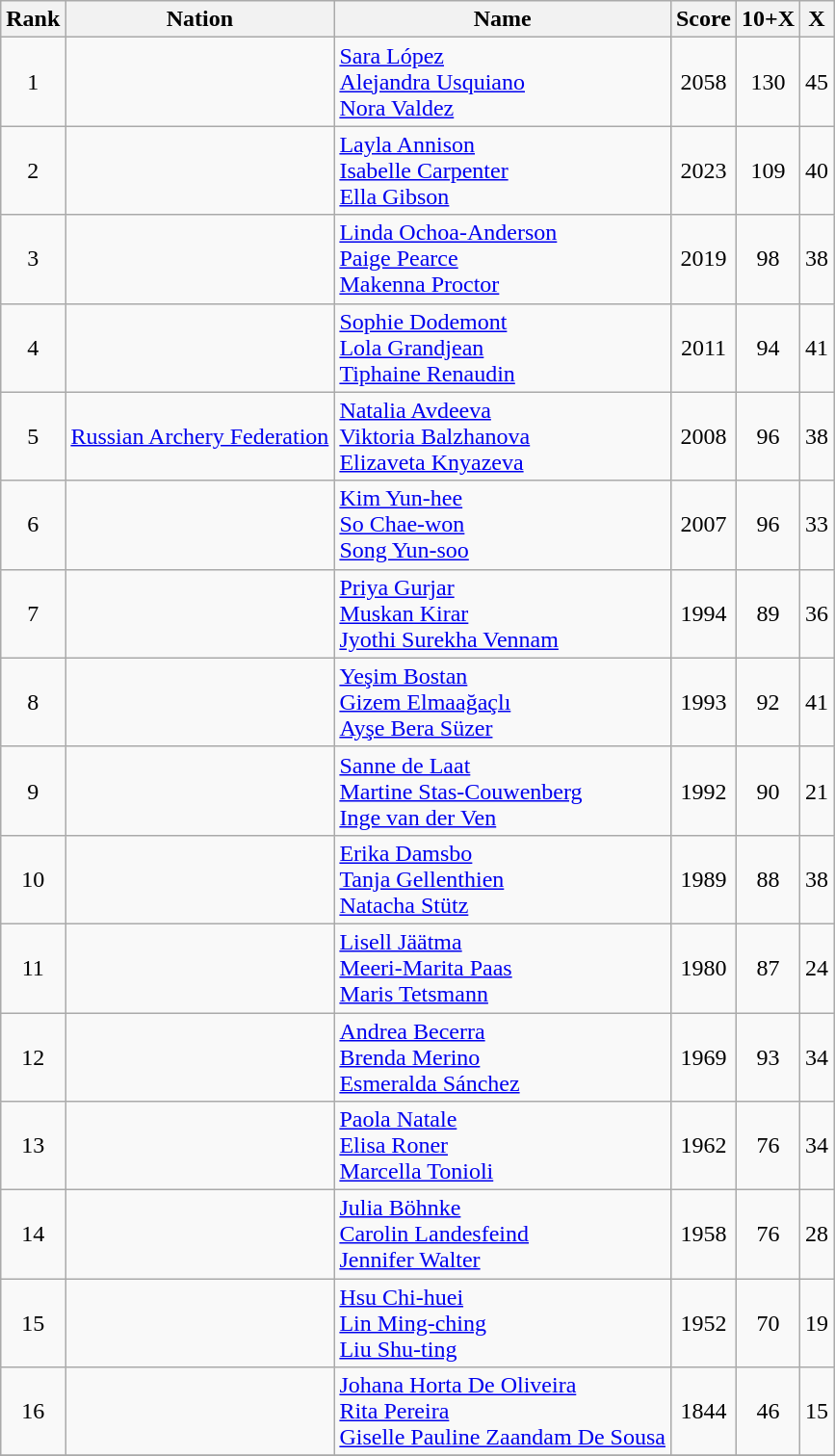<table class="wikitable sortable" style="text-align:center">
<tr>
<th>Rank</th>
<th>Nation</th>
<th>Name</th>
<th>Score</th>
<th>10+X</th>
<th>X</th>
</tr>
<tr>
<td>1</td>
<td align=left></td>
<td align=left><a href='#'>Sara López</a> <br> <a href='#'>Alejandra Usquiano</a> <br> <a href='#'>Nora Valdez</a></td>
<td>2058</td>
<td>130</td>
<td>45</td>
</tr>
<tr>
<td>2</td>
<td align=left></td>
<td align=left><a href='#'>Layla Annison</a> <br> <a href='#'>Isabelle Carpenter</a> <br> <a href='#'>Ella Gibson</a></td>
<td>2023</td>
<td>109</td>
<td>40</td>
</tr>
<tr>
<td>3</td>
<td align=left></td>
<td align=left><a href='#'>Linda Ochoa-Anderson</a> <br> <a href='#'>Paige Pearce</a> <br> <a href='#'>Makenna Proctor</a></td>
<td>2019</td>
<td>98</td>
<td>38</td>
</tr>
<tr>
<td>4</td>
<td align=left></td>
<td align=left><a href='#'>Sophie Dodemont</a> <br> <a href='#'>Lola Grandjean</a> <br> <a href='#'>Tiphaine Renaudin</a></td>
<td>2011</td>
<td>94</td>
<td>41</td>
</tr>
<tr>
<td>5</td>
<td align=left><a href='#'>Russian Archery Federation</a></td>
<td align=left><a href='#'>Natalia Avdeeva</a> <br> <a href='#'>Viktoria Balzhanova</a> <br> <a href='#'>Elizaveta Knyazeva</a></td>
<td>2008</td>
<td>96</td>
<td>38</td>
</tr>
<tr>
<td>6</td>
<td align=left></td>
<td align=left><a href='#'>Kim Yun-hee</a> <br> <a href='#'>So Chae-won</a> <br> <a href='#'>Song Yun-soo</a></td>
<td>2007</td>
<td>96</td>
<td>33</td>
</tr>
<tr>
<td>7</td>
<td align=left></td>
<td align=left><a href='#'>Priya Gurjar</a> <br> <a href='#'>Muskan Kirar</a> <br> <a href='#'>Jyothi Surekha Vennam</a></td>
<td>1994</td>
<td>89</td>
<td>36</td>
</tr>
<tr>
<td>8</td>
<td align=left></td>
<td align=left><a href='#'>Yeşim Bostan</a> <br> <a href='#'>Gizem Elmaağaçlı</a> <br> <a href='#'>Ayşe Bera Süzer</a></td>
<td>1993</td>
<td>92</td>
<td>41</td>
</tr>
<tr>
<td>9</td>
<td align=left></td>
<td align=left><a href='#'>Sanne de Laat</a> <br> <a href='#'>Martine Stas-Couwenberg</a> <br> <a href='#'>Inge van der Ven</a></td>
<td>1992</td>
<td>90</td>
<td>21</td>
</tr>
<tr>
<td>10</td>
<td align=left></td>
<td align=left><a href='#'>Erika Damsbo</a> <br> <a href='#'>Tanja Gellenthien</a> <br> <a href='#'>Natacha Stütz</a></td>
<td>1989</td>
<td>88</td>
<td>38</td>
</tr>
<tr>
<td>11</td>
<td align=left></td>
<td align=left><a href='#'>Lisell Jäätma</a> <br> <a href='#'>Meeri-Marita Paas</a> <br> <a href='#'>Maris Tetsmann</a></td>
<td>1980</td>
<td>87</td>
<td>24</td>
</tr>
<tr>
<td>12</td>
<td align=left></td>
<td align=left><a href='#'>Andrea Becerra</a> <br> <a href='#'>Brenda Merino</a> <br> <a href='#'>Esmeralda Sánchez</a></td>
<td>1969</td>
<td>93</td>
<td>34</td>
</tr>
<tr>
<td>13</td>
<td align=left></td>
<td align=left><a href='#'>Paola Natale</a> <br> <a href='#'>Elisa Roner</a> <br> <a href='#'>Marcella Tonioli</a></td>
<td>1962</td>
<td>76</td>
<td>34</td>
</tr>
<tr>
<td>14</td>
<td align=left></td>
<td align=left><a href='#'>Julia Böhnke</a> <br> <a href='#'>Carolin Landesfeind</a> <br> <a href='#'>Jennifer Walter</a></td>
<td>1958</td>
<td>76</td>
<td>28</td>
</tr>
<tr>
<td>15</td>
<td align=left></td>
<td align=left><a href='#'>Hsu Chi-huei</a> <br> <a href='#'>Lin Ming-ching</a> <br> <a href='#'>Liu Shu-ting</a></td>
<td>1952</td>
<td>70</td>
<td>19</td>
</tr>
<tr>
<td>16</td>
<td align=left></td>
<td align=left><a href='#'>Johana Horta De Oliveira</a> <br> <a href='#'>Rita Pereira</a> <br> <a href='#'>Giselle Pauline Zaandam De Sousa</a></td>
<td>1844</td>
<td>46</td>
<td>15</td>
</tr>
<tr>
</tr>
</table>
